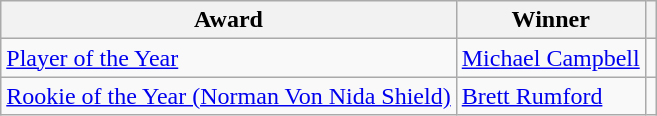<table class="wikitable">
<tr>
<th>Award</th>
<th>Winner</th>
<th></th>
</tr>
<tr>
<td><a href='#'>Player of the Year</a></td>
<td> <a href='#'>Michael Campbell</a></td>
<td></td>
</tr>
<tr>
<td><a href='#'>Rookie of the Year (Norman Von Nida Shield)</a></td>
<td> <a href='#'>Brett Rumford</a></td>
<td></td>
</tr>
</table>
